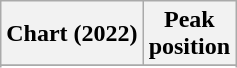<table class="wikitable sortable plainrowheaders" style="text-align:center">
<tr>
<th scope="col">Chart (2022)</th>
<th scope="col">Peak<br>position</th>
</tr>
<tr>
</tr>
<tr>
</tr>
</table>
